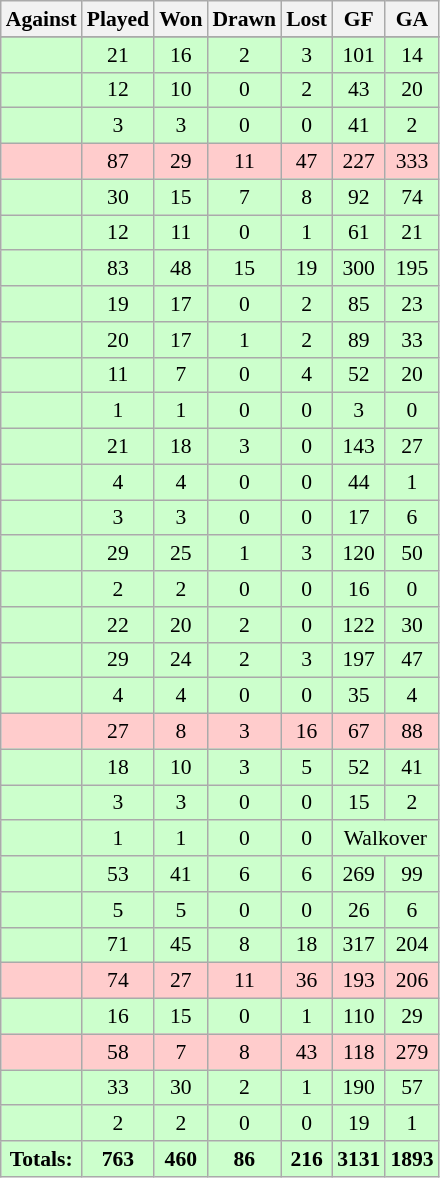<table class="wikitable sortable" style="font-size:90%; text-align: center;">
<tr>
<th>Against</th>
<th>Played</th>
<th>Won</th>
<th>Drawn</th>
<th>Lost</th>
<th>GF</th>
<th>GA</th>
</tr>
<tr style="background:#d0ffd0; text-align:center">
</tr>
<tr style="background:#CCFFCC">
<td style="text-align:left"></td>
<td>21</td>
<td>16</td>
<td>2</td>
<td>3</td>
<td>101</td>
<td>14</td>
</tr>
<tr style="background:#CCFFCC">
<td style="text-align:left"></td>
<td>12</td>
<td>10</td>
<td>0</td>
<td>2</td>
<td>43</td>
<td>20</td>
</tr>
<tr style="background:#CCFFCC">
<td style="text-align:left"></td>
<td>3</td>
<td>3</td>
<td>0</td>
<td>0</td>
<td>41</td>
<td>2</td>
</tr>
<tr style="background:#FFCCCC">
<td style="text-align:left"></td>
<td>87</td>
<td>29</td>
<td>11</td>
<td>47</td>
<td>227</td>
<td>333</td>
</tr>
<tr style="background:#CCFFCC">
<td style="text-align:left"></td>
<td>30</td>
<td>15</td>
<td>7</td>
<td>8</td>
<td>92</td>
<td>74</td>
</tr>
<tr style="background:#CCFFCC">
<td style="text-align:left"></td>
<td>12</td>
<td>11</td>
<td>0</td>
<td>1</td>
<td>61</td>
<td>21</td>
</tr>
<tr style="background:#CCFFCC">
<td style="text-align:left"></td>
<td>83</td>
<td>48</td>
<td>15</td>
<td>19</td>
<td>300</td>
<td>195</td>
</tr>
<tr style="background:#CCFFCC">
<td style="text-align:left"></td>
<td>19</td>
<td>17</td>
<td>0</td>
<td>2</td>
<td>85</td>
<td>23</td>
</tr>
<tr style="background:#CCFFCC">
<td style="text-align:left"></td>
<td>20</td>
<td>17</td>
<td>1</td>
<td>2</td>
<td>89</td>
<td>33</td>
</tr>
<tr style="background:#CCFFCC">
<td style="text-align:left"></td>
<td>11</td>
<td>7</td>
<td>0</td>
<td>4</td>
<td>52</td>
<td>20</td>
</tr>
<tr style="background:#CCFFCC">
<td style="text-align:left"></td>
<td>1</td>
<td>1</td>
<td>0</td>
<td>0</td>
<td>3</td>
<td>0</td>
</tr>
<tr style="background:#CCFFCC">
<td style="text-align:left"></td>
<td>21</td>
<td>18</td>
<td>3</td>
<td>0</td>
<td>143</td>
<td>27</td>
</tr>
<tr style="background:#CCFFCC">
<td style="text-align:left"></td>
<td>4</td>
<td>4</td>
<td>0</td>
<td>0</td>
<td>44</td>
<td>1</td>
</tr>
<tr style="background:#CCFFCC">
<td style="text-align:left"></td>
<td>3</td>
<td>3</td>
<td>0</td>
<td>0</td>
<td>17</td>
<td>6</td>
</tr>
<tr style="background:#CCFFCC">
<td style="text-align:left"></td>
<td>29</td>
<td>25</td>
<td>1</td>
<td>3</td>
<td>120</td>
<td>50</td>
</tr>
<tr style="background:#CCFFCC">
<td style="text-align:left"></td>
<td>2</td>
<td>2</td>
<td>0</td>
<td>0</td>
<td>16</td>
<td>0</td>
</tr>
<tr style="background:#CCFFCC">
<td style="text-align:left"></td>
<td>22</td>
<td>20</td>
<td>2</td>
<td>0</td>
<td>122</td>
<td>30</td>
</tr>
<tr style="background:#CCFFCC">
<td style="text-align:left"></td>
<td>29</td>
<td>24</td>
<td>2</td>
<td>3</td>
<td>197</td>
<td>47</td>
</tr>
<tr style="background:#CCFFCC">
<td style="text-align:left"></td>
<td>4</td>
<td>4</td>
<td>0</td>
<td>0</td>
<td>35</td>
<td>4</td>
</tr>
<tr style="background:#FFCCCC">
<td style="text-align:left"></td>
<td>27</td>
<td>8</td>
<td>3</td>
<td>16</td>
<td>67</td>
<td>88</td>
</tr>
<tr style="background:#CCFFCC">
<td style="text-align:left"></td>
<td>18</td>
<td>10</td>
<td>3</td>
<td>5</td>
<td>52</td>
<td>41</td>
</tr>
<tr style="background:#CCFFCC">
<td style="text-align:left"></td>
<td>3</td>
<td>3</td>
<td>0</td>
<td>0</td>
<td>15</td>
<td>2</td>
</tr>
<tr style="background:#CCFFCC">
<td style="text-align:left"></td>
<td>1</td>
<td>1</td>
<td>0</td>
<td>0</td>
<td colspan=2>Walkover</td>
</tr>
<tr style="background:#CCFFCC">
<td style="text-align:left"></td>
<td>53</td>
<td>41</td>
<td>6</td>
<td>6</td>
<td>269</td>
<td>99</td>
</tr>
<tr style="background:#CCFFCC">
<td style="text-align:left"></td>
<td>5</td>
<td>5</td>
<td>0</td>
<td>0</td>
<td>26</td>
<td>6</td>
</tr>
<tr style="background:#CCFFCC">
<td style="text-align:left"></td>
<td>71</td>
<td>45</td>
<td>8</td>
<td>18</td>
<td>317</td>
<td>204</td>
</tr>
<tr style="background:#FFCCCC">
<td style="text-align:left"><em></em></td>
<td>74</td>
<td>27</td>
<td>11</td>
<td>36</td>
<td>193</td>
<td>206</td>
</tr>
<tr style="background:#CCFFCC">
<td style="text-align:left"><em></em></td>
<td>16</td>
<td>15</td>
<td>0</td>
<td>1</td>
<td>110</td>
<td>29</td>
</tr>
<tr style="background:#FFCCCC">
<td style="text-align:left"><em></em></td>
<td>58</td>
<td>7</td>
<td>8</td>
<td>43</td>
<td>118</td>
<td>279</td>
</tr>
<tr style="background:#CCFFCC">
<td style="text-align:left"><em></em></td>
<td>33</td>
<td>30</td>
<td>2</td>
<td>1</td>
<td>190</td>
<td>57</td>
</tr>
<tr style="background:#CCFFCC">
<td style="text-align:left"><em></em></td>
<td>2</td>
<td>2</td>
<td>0</td>
<td>0</td>
<td>19</td>
<td>1</td>
</tr>
<tr style="background:#CCFFCC">
<td style="text-align:center"><strong>Totals:</strong></td>
<td><strong>763</strong></td>
<td><strong>460</strong></td>
<td><strong>86</strong></td>
<td><strong>216</strong></td>
<td><strong>3131</strong></td>
<td><strong>1893</strong></td>
</tr>
</table>
